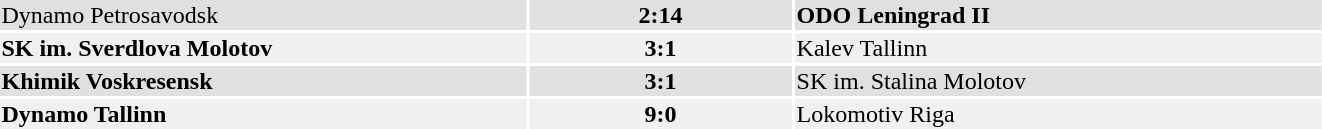<table width="70%">
<tr bgcolor="#e0e0e0">
<td style="width:40%;">Dynamo Petrosavodsk</td>
<td style="width:20%;" align="center"><strong>2:14</strong></td>
<td style="width:40%;"><strong>ODO Leningrad II</strong></td>
</tr>
<tr bgcolor="#f0f0f0">
<td><strong>SK im. Sverdlova Molotov</strong></td>
<td align="center"><strong>3:1</strong></td>
<td>Kalev Tallinn</td>
</tr>
<tr bgcolor="#e0e0e0">
<td><strong>Khimik Voskresensk</strong></td>
<td align="center"><strong>3:1</strong></td>
<td>SK im. Stalina Molotov</td>
</tr>
<tr bgcolor="#f0f0f0">
<td><strong>Dynamo Tallinn</strong></td>
<td align="center"><strong>9:0</strong></td>
<td>Lokomotiv Riga</td>
</tr>
</table>
